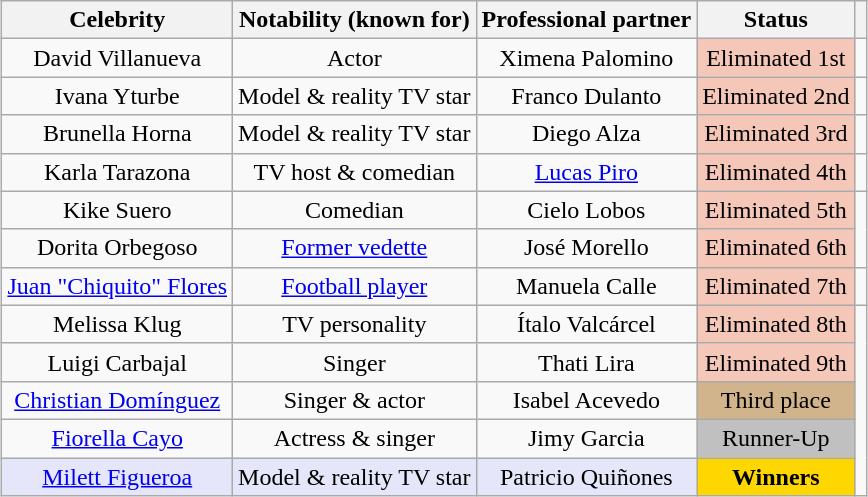<table class= "wikitable sortable" style="text-align: center; margin:auto; align: center">
<tr>
<th>Celebrity</th>
<th>Notability (known for)</th>
<th>Professional partner</th>
<th>Status</th>
<th class="unsortable"></th>
</tr>
<tr>
<td>David Villanueva</td>
<td>Actor</td>
<td>Ximena Palomino</td>
<td style="background:#f4c7b8;">Eliminated 1st<br></td>
<td></td>
</tr>
<tr>
<td>Ivana Yturbe</td>
<td>Model & reality TV star</td>
<td>Franco Dulanto</td>
<td style="background:#f4c7b8;">Eliminated 2nd<br></td>
<td></td>
</tr>
<tr>
<td>Brunella Horna</td>
<td>Model & reality TV star</td>
<td>Diego Alza</td>
<td style="background:#f4c7b8;">Eliminated 3rd<br></td>
<td></td>
</tr>
<tr>
<td>Karla Tarazona</td>
<td>TV host & comedian</td>
<td><a href='#'>Lucas Piro</a></td>
<td style="background:#f4c7b8;">Eliminated 4th<br></td>
<td></td>
</tr>
<tr>
<td>Kike Suero</td>
<td>Comedian</td>
<td>Cielo Lobos</td>
<td style="background:#f4c7b8;">Eliminated 5th<br></td>
<td rowspan="2"></td>
</tr>
<tr>
<td>Dorita Orbegoso</td>
<td><a href='#'>Former vedette</a></td>
<td>José Morello <br></td>
<td style="background:#f4c7b8;">Eliminated 6th<br></td>
</tr>
<tr>
<td><a href='#'>Juan "Chiquito" Flores</a></td>
<td><a href='#'>Football player</a></td>
<td>Manuela Calle<br></td>
<td style="background:#f4c7b8;">Eliminated 7th<br></td>
<td></td>
</tr>
<tr>
<td>Melissa Klug</td>
<td>TV personality</td>
<td>Ítalo Valcárcel<br></td>
<td style="background:#f4c7b8;">Eliminated 8th<br></td>
<td rowspan=5></td>
</tr>
<tr>
<td>Luigi Carbajal</td>
<td>Singer</td>
<td>Thati Lira<br></td>
<td style="background:#f4c7b8;">Eliminated 9th<br></td>
</tr>
<tr>
<td><a href='#'>Christian Domínguez</a></td>
<td>Singer & actor</td>
<td>Isabel Acevedo<br></td>
<td style="background:Tan">Third place<br></td>
</tr>
<tr>
<td><a href='#'>Fiorella Cayo</a></td>
<td>Actress & singer</td>
<td>Jimy Garcia <br></td>
<td style="background:Silver">Runner-Up<br></td>
</tr>
<tr>
<td style="background:lavender;"><a href='#'>Milett Figueroa</a></td>
<td style="background:lavender;">Model & reality TV star</td>
<td style="background:lavender;">Patricio Quiñones<br></td>
<td style="background:gold"><strong>Winners</strong><br></td>
</tr>
</table>
